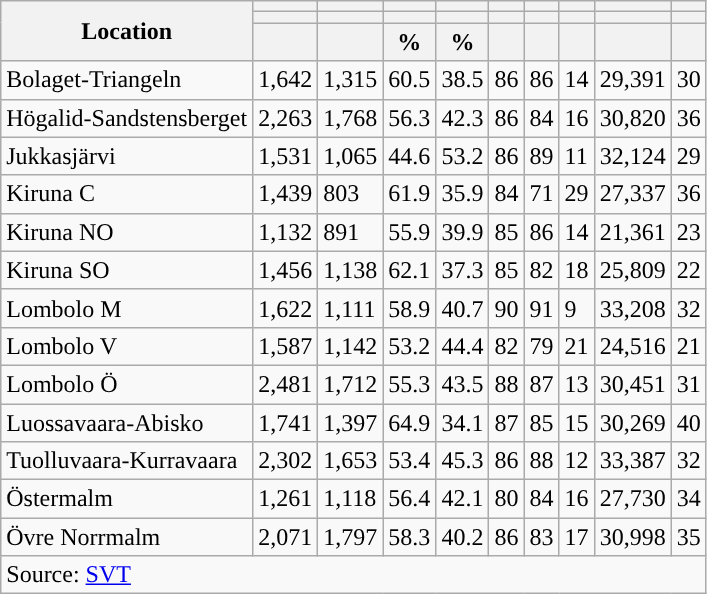<table role="presentation" class="wikitable sortable mw-collapsible">
<tr>
<th rowspan="3">Location</th>
<th></th>
<th></th>
<th></th>
<th></th>
<th></th>
<th></th>
<th></th>
<th></th>
<th></th>
</tr>
<tr>
<th></th>
<th></th>
<th style="background:"></th>
<th style="background:"></th>
<th></th>
<th></th>
<th></th>
<th></th>
<th></th>
</tr>
<tr>
<th data-sort-type="number"></th>
<th data-sort-type="number"></th>
<th data-sort-type="number">%</th>
<th data-sort-type="number">%</th>
<th data-sort-type="number"></th>
<th data-sort-type="number"></th>
<th data-sort-type="number"></th>
<th data-sort-type="number"></th>
<th data-sort-type="number"></th>
</tr>
<tr>
<td align="left">Bolaget-Triangeln</td>
<td>1,642</td>
<td>1,315</td>
<td>60.5</td>
<td>38.5</td>
<td>86</td>
<td>86</td>
<td>14</td>
<td>29,391</td>
<td>30</td>
</tr>
<tr>
<td align="left">Högalid-Sandstensberget</td>
<td>2,263</td>
<td>1,768</td>
<td>56.3</td>
<td>42.3</td>
<td>86</td>
<td>84</td>
<td>16</td>
<td>30,820</td>
<td>36</td>
</tr>
<tr>
<td align="left">Jukkasjärvi</td>
<td>1,531</td>
<td>1,065</td>
<td>44.6</td>
<td>53.2</td>
<td>86</td>
<td>89</td>
<td>11</td>
<td>32,124</td>
<td>29</td>
</tr>
<tr>
<td align="left">Kiruna C</td>
<td>1,439</td>
<td>803</td>
<td>61.9</td>
<td>35.9</td>
<td>84</td>
<td>71</td>
<td>29</td>
<td>27,337</td>
<td>36</td>
</tr>
<tr>
<td align="left">Kiruna NO</td>
<td>1,132</td>
<td>891</td>
<td>55.9</td>
<td>39.9</td>
<td>85</td>
<td>86</td>
<td>14</td>
<td>21,361</td>
<td>23</td>
</tr>
<tr>
<td align="left">Kiruna SO</td>
<td>1,456</td>
<td>1,138</td>
<td>62.1</td>
<td>37.3</td>
<td>85</td>
<td>82</td>
<td>18</td>
<td>25,809</td>
<td>22</td>
</tr>
<tr>
<td align="left">Lombolo M</td>
<td>1,622</td>
<td>1,111</td>
<td>58.9</td>
<td>40.7</td>
<td>90</td>
<td>91</td>
<td>9</td>
<td>33,208</td>
<td>32</td>
</tr>
<tr>
<td align="left">Lombolo V</td>
<td>1,587</td>
<td>1,142</td>
<td>53.2</td>
<td>44.4</td>
<td>82</td>
<td>79</td>
<td>21</td>
<td>24,516</td>
<td>21</td>
</tr>
<tr>
<td align="left">Lombolo Ö</td>
<td>2,481</td>
<td>1,712</td>
<td>55.3</td>
<td>43.5</td>
<td>88</td>
<td>87</td>
<td>13</td>
<td>30,451</td>
<td>31</td>
</tr>
<tr>
<td align="left">Luossavaara-Abisko</td>
<td>1,741</td>
<td>1,397</td>
<td>64.9</td>
<td>34.1</td>
<td>87</td>
<td>85</td>
<td>15</td>
<td>30,269</td>
<td>40</td>
</tr>
<tr>
<td align="left">Tuolluvaara-Kurravaara</td>
<td>2,302</td>
<td>1,653</td>
<td>53.4</td>
<td>45.3</td>
<td>86</td>
<td>88</td>
<td>12</td>
<td>33,387</td>
<td>32</td>
</tr>
<tr>
<td align="left">Östermalm</td>
<td>1,261</td>
<td>1,118</td>
<td>56.4</td>
<td>42.1</td>
<td>80</td>
<td>84</td>
<td>16</td>
<td>27,730</td>
<td>34</td>
</tr>
<tr>
<td align="left">Övre Norrmalm</td>
<td>2,071</td>
<td>1,797</td>
<td>58.3</td>
<td>40.2</td>
<td>86</td>
<td>83</td>
<td>17</td>
<td>30,998</td>
<td>35</td>
</tr>
<tr>
<td colspan="10" align="left">Source: <a href='#'>SVT</a></td>
</tr>
</table>
